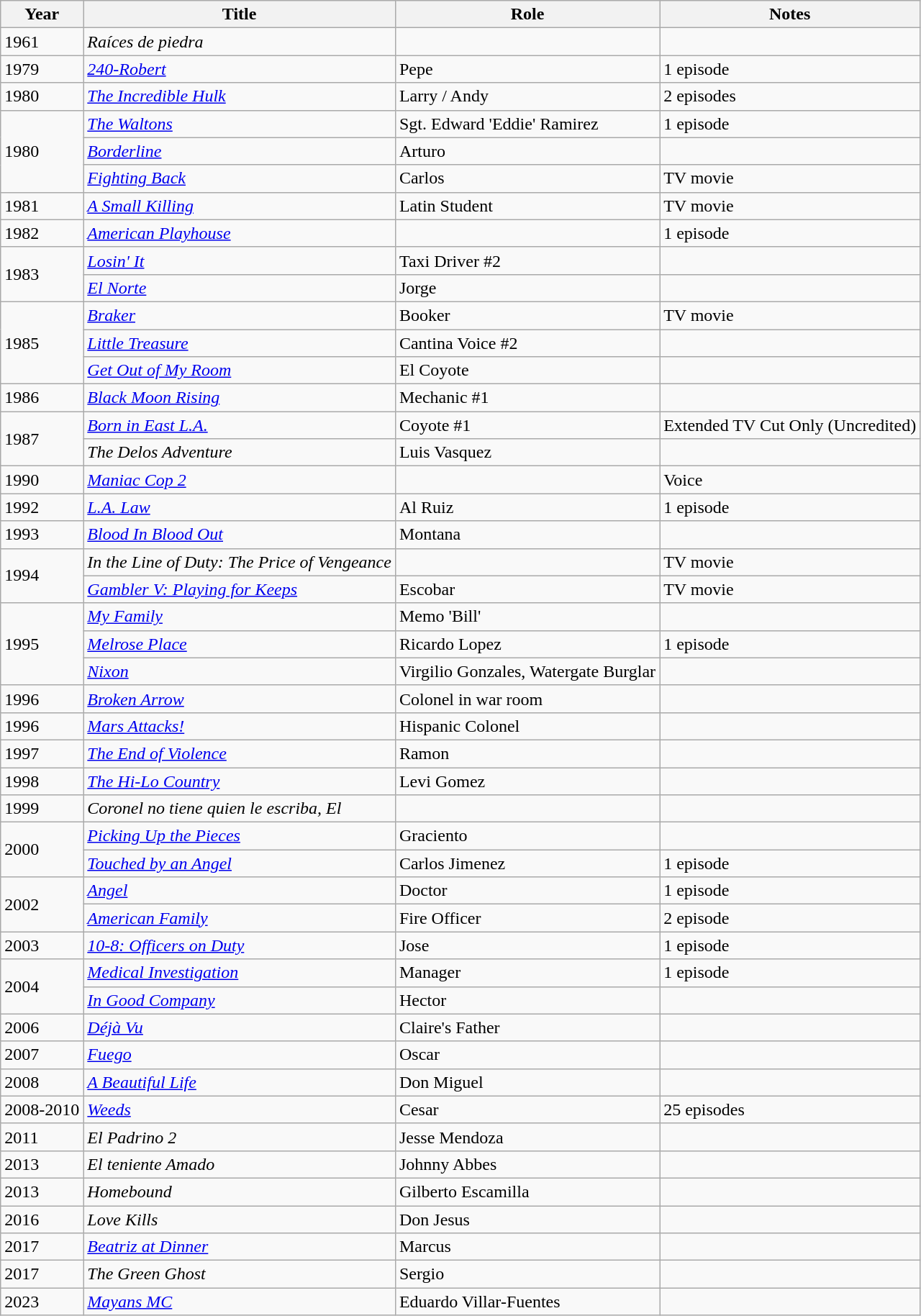<table class="wikitable">
<tr>
<th>Year</th>
<th>Title</th>
<th>Role</th>
<th>Notes</th>
</tr>
<tr>
<td>1961</td>
<td><em>Raíces de piedra</em></td>
<td></td>
<td></td>
</tr>
<tr>
<td>1979</td>
<td><em><a href='#'>240-Robert</a></em></td>
<td>Pepe</td>
<td>1 episode</td>
</tr>
<tr>
<td>1980</td>
<td><em><a href='#'>The Incredible Hulk</a></em></td>
<td>Larry / Andy</td>
<td>2 episodes</td>
</tr>
<tr>
<td rowspan="3">1980</td>
<td><em><a href='#'>The Waltons</a></em></td>
<td>Sgt. Edward 'Eddie' Ramirez</td>
<td>1 episode</td>
</tr>
<tr>
<td><em><a href='#'>Borderline</a></em></td>
<td>Arturo</td>
<td></td>
</tr>
<tr>
<td><em><a href='#'>Fighting Back</a></em></td>
<td>Carlos</td>
<td>TV movie</td>
</tr>
<tr>
<td>1981</td>
<td><em><a href='#'>A Small Killing</a></em></td>
<td>Latin Student</td>
<td>TV movie</td>
</tr>
<tr>
<td>1982</td>
<td><em><a href='#'>American Playhouse</a></em></td>
<td></td>
<td>1 episode</td>
</tr>
<tr>
<td rowspan="2">1983</td>
<td><em><a href='#'>Losin' It</a></em></td>
<td>Taxi Driver #2</td>
<td></td>
</tr>
<tr>
<td><em><a href='#'>El Norte</a></em></td>
<td>Jorge</td>
<td></td>
</tr>
<tr>
<td rowspan="3">1985</td>
<td><em><a href='#'>Braker</a></em></td>
<td>Booker</td>
<td>TV movie</td>
</tr>
<tr>
<td><em><a href='#'>Little Treasure</a></em></td>
<td>Cantina Voice #2</td>
<td></td>
</tr>
<tr>
<td><em><a href='#'>Get Out of My Room</a></em></td>
<td>El Coyote</td>
<td></td>
</tr>
<tr>
<td>1986</td>
<td><em><a href='#'>Black Moon Rising</a></em></td>
<td>Mechanic #1</td>
<td></td>
</tr>
<tr>
<td rowspan="2">1987</td>
<td><em><a href='#'> Born in East L.A.</a></em></td>
<td>Coyote #1</td>
<td>Extended TV Cut Only (Uncredited)</td>
</tr>
<tr>
<td><em>The Delos Adventure</em></td>
<td>Luis Vasquez</td>
<td></td>
</tr>
<tr>
<td>1990</td>
<td><em><a href='#'>Maniac Cop 2</a></em></td>
<td></td>
<td>Voice</td>
</tr>
<tr>
<td>1992</td>
<td><em><a href='#'>L.A. Law</a></em></td>
<td>Al Ruiz</td>
<td>1 episode</td>
</tr>
<tr>
<td>1993</td>
<td><em><a href='#'>Blood In Blood Out</a></em></td>
<td>Montana</td>
<td></td>
</tr>
<tr>
<td rowspan="2">1994</td>
<td><em>In the Line of Duty: The Price of Vengeance</em></td>
<td></td>
<td>TV movie</td>
</tr>
<tr>
<td><em><a href='#'>Gambler V: Playing for Keeps</a></em></td>
<td>Escobar</td>
<td>TV movie</td>
</tr>
<tr>
<td rowspan="3">1995</td>
<td><em><a href='#'>My Family</a></em></td>
<td>Memo 'Bill'</td>
<td></td>
</tr>
<tr>
<td><em><a href='#'>Melrose Place</a></em></td>
<td>Ricardo Lopez</td>
<td>1 episode</td>
</tr>
<tr>
<td><em><a href='#'>Nixon</a></em></td>
<td>Virgilio Gonzales, Watergate Burglar</td>
<td></td>
</tr>
<tr>
<td>1996</td>
<td><em><a href='#'>Broken Arrow</a></em></td>
<td>Colonel in war room</td>
<td></td>
</tr>
<tr>
<td>1996</td>
<td><em><a href='#'>Mars Attacks!</a></em></td>
<td>Hispanic Colonel</td>
<td></td>
</tr>
<tr>
<td>1997</td>
<td><em><a href='#'>The End of Violence</a></em></td>
<td>Ramon</td>
<td></td>
</tr>
<tr>
<td>1998</td>
<td><em><a href='#'>The Hi-Lo Country</a></em></td>
<td>Levi Gomez</td>
<td></td>
</tr>
<tr>
<td>1999</td>
<td><em>Coronel no tiene quien le escriba, El</em></td>
<td></td>
<td></td>
</tr>
<tr>
<td rowspan="2">2000</td>
<td><em><a href='#'>Picking Up the Pieces</a></em></td>
<td>Graciento</td>
<td></td>
</tr>
<tr>
<td><em><a href='#'>Touched by an Angel</a></em></td>
<td>Carlos Jimenez</td>
<td>1 episode</td>
</tr>
<tr>
<td rowspan="2">2002</td>
<td><em><a href='#'>Angel</a></em></td>
<td>Doctor</td>
<td>1 episode</td>
</tr>
<tr>
<td><em><a href='#'>American Family</a></em></td>
<td>Fire Officer</td>
<td>2 episode</td>
</tr>
<tr>
<td>2003</td>
<td><em><a href='#'>10-8: Officers on Duty</a></em></td>
<td>Jose</td>
<td>1 episode</td>
</tr>
<tr>
<td rowspan="2">2004</td>
<td><em><a href='#'>Medical Investigation</a></em></td>
<td>Manager</td>
<td>1 episode</td>
</tr>
<tr>
<td><em><a href='#'>In Good Company</a></em></td>
<td>Hector</td>
<td></td>
</tr>
<tr>
<td>2006</td>
<td><em><a href='#'>Déjà Vu</a></em></td>
<td>Claire's Father</td>
<td></td>
</tr>
<tr>
<td>2007</td>
<td><em><a href='#'>Fuego</a></em></td>
<td>Oscar</td>
<td></td>
</tr>
<tr>
<td>2008</td>
<td><em><a href='#'>A Beautiful Life</a></em></td>
<td>Don Miguel</td>
<td></td>
</tr>
<tr>
<td>2008-2010</td>
<td><em><a href='#'>Weeds</a></em></td>
<td>Cesar</td>
<td>25 episodes</td>
</tr>
<tr>
<td>2011</td>
<td><em>El Padrino 2</em></td>
<td>Jesse Mendoza</td>
<td></td>
</tr>
<tr>
<td>2013</td>
<td><em>El teniente Amado</em></td>
<td>Johnny Abbes</td>
<td></td>
</tr>
<tr>
<td>2013</td>
<td><em>Homebound</em></td>
<td>Gilberto Escamilla</td>
<td></td>
</tr>
<tr>
<td>2016</td>
<td><em>Love Kills</em></td>
<td>Don Jesus</td>
<td></td>
</tr>
<tr>
<td>2017</td>
<td><em><a href='#'>Beatriz at Dinner</a></em></td>
<td>Marcus</td>
<td></td>
</tr>
<tr>
<td>2017</td>
<td><em>The Green Ghost</em></td>
<td>Sergio</td>
<td></td>
</tr>
<tr>
<td>2023</td>
<td><em><a href='#'>Mayans MC</a></em></td>
<td>Eduardo Villar-Fuentes</td>
<td></td>
</tr>
</table>
